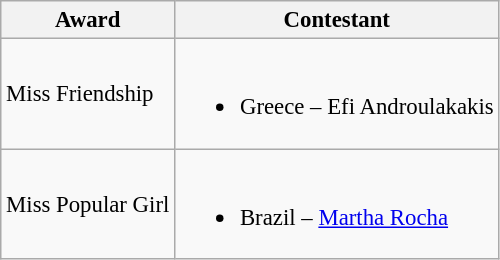<table class="wikitable sortable unsortable" style="font-size: 95%;">
<tr>
<th>Award</th>
<th>Contestant</th>
</tr>
<tr>
<td>Miss Friendship</td>
<td><br><ul><li> Greece – Efi Androulakakis</li></ul></td>
</tr>
<tr>
<td>Miss Popular Girl</td>
<td><br><ul><li> Brazil – <a href='#'>Martha Rocha</a></li></ul></td>
</tr>
</table>
